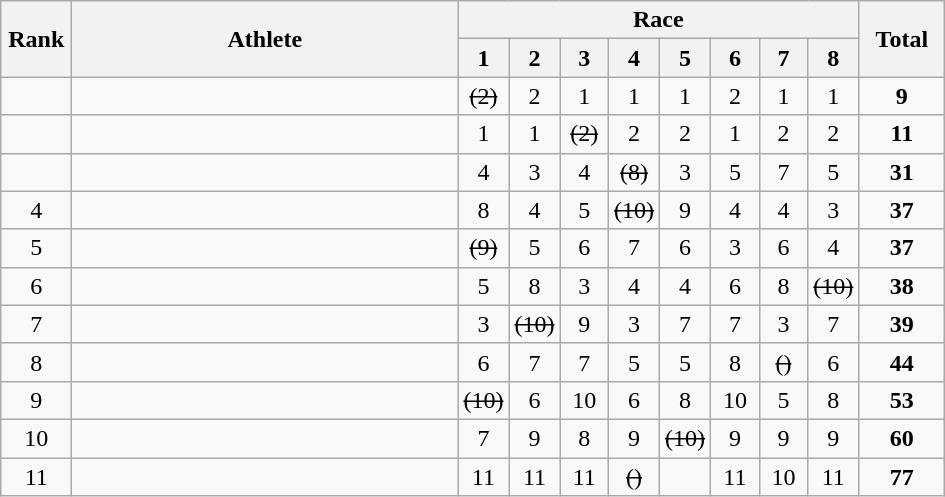<table class="wikitable" style="text-align:center">
<tr>
<th rowspan="2" width=40>Rank</th>
<th rowspan="2" width=250>Athlete</th>
<th colspan="8">Race</th>
<th rowspan="2" width=50>Total</th>
</tr>
<tr>
<th width=25>1</th>
<th width=25>2</th>
<th width=25>3</th>
<th width=25>4</th>
<th width=25>5</th>
<th width=25>6</th>
<th width=25>7</th>
<th width=25>8</th>
</tr>
<tr>
<td></td>
<td align=left></td>
<td><s>(2)</s></td>
<td>2</td>
<td>1</td>
<td>1</td>
<td>1</td>
<td>2</td>
<td>1</td>
<td>1</td>
<td><strong>9</strong></td>
</tr>
<tr>
<td></td>
<td align=left></td>
<td>1</td>
<td>1</td>
<td><s>(2)</s></td>
<td>2</td>
<td>2</td>
<td>1</td>
<td>2</td>
<td>2</td>
<td><strong>11</strong></td>
</tr>
<tr>
<td></td>
<td align=left></td>
<td>4</td>
<td>3</td>
<td>4</td>
<td><s>(8)</s></td>
<td>3</td>
<td>5</td>
<td>7</td>
<td>5</td>
<td><strong>31</strong></td>
</tr>
<tr>
<td>4</td>
<td align=left></td>
<td>8</td>
<td>4</td>
<td>5</td>
<td><s>(10)</s></td>
<td>9</td>
<td>4</td>
<td>4</td>
<td>3</td>
<td><strong>37</strong></td>
</tr>
<tr>
<td>5</td>
<td align=left></td>
<td><s>(9)</s></td>
<td>5</td>
<td>6</td>
<td>7</td>
<td>6</td>
<td>3</td>
<td>6</td>
<td>4</td>
<td><strong>37</strong></td>
</tr>
<tr>
<td>6</td>
<td align=left></td>
<td>5</td>
<td>8</td>
<td>3</td>
<td>4</td>
<td>4</td>
<td>6</td>
<td>8</td>
<td><s>(10)</s></td>
<td><strong>38</strong></td>
</tr>
<tr>
<td>7</td>
<td align=left></td>
<td>3</td>
<td><s>(10)</s></td>
<td>9</td>
<td>3</td>
<td>7</td>
<td>7</td>
<td>3</td>
<td>7</td>
<td><strong>39</strong></td>
</tr>
<tr>
<td>8</td>
<td align=left></td>
<td>6</td>
<td>7</td>
<td>7</td>
<td>5</td>
<td>5</td>
<td>8</td>
<td><s>()</s></td>
<td>6</td>
<td><strong>44</strong></td>
</tr>
<tr>
<td>9</td>
<td align=left></td>
<td><s>(10)</s></td>
<td>6</td>
<td>10</td>
<td>6</td>
<td>8</td>
<td>10</td>
<td>5</td>
<td>8</td>
<td><strong>53</strong></td>
</tr>
<tr>
<td>10</td>
<td align=left></td>
<td>7</td>
<td>9</td>
<td>8</td>
<td>9</td>
<td><s>(10)</s></td>
<td>9</td>
<td>9</td>
<td>9</td>
<td><strong>60</strong></td>
</tr>
<tr>
<td>11</td>
<td align=left></td>
<td>11</td>
<td>11</td>
<td>11</td>
<td><s>()</s></td>
<td></td>
<td>11</td>
<td>10</td>
<td>11</td>
<td><strong>77</strong></td>
</tr>
</table>
